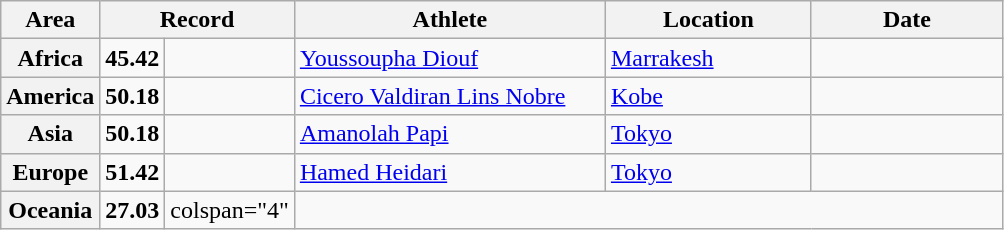<table class="wikitable">
<tr>
<th width="45">Area</th>
<th width="80" colspan="2">Record</th>
<th width="200">Athlete</th>
<th width="130">Location</th>
<th width="120">Date</th>
</tr>
<tr>
<th>Africa</th>
<td align="center"><strong>45.42</strong></td>
<td align="center"></td>
<td> <a href='#'>Youssoupha Diouf</a></td>
<td> <a href='#'>Marrakesh</a></td>
<td align="right"></td>
</tr>
<tr>
<th>America</th>
<td align="center"><strong>50.18</strong></td>
<td align="center"></td>
<td> <a href='#'>Cicero Valdiran Lins Nobre</a></td>
<td> <a href='#'>Kobe</a></td>
<td align="right"></td>
</tr>
<tr>
<th>Asia</th>
<td align="center"><strong>50.18</strong></td>
<td align="center"></td>
<td> <a href='#'>Amanolah Papi</a></td>
<td> <a href='#'>Tokyo</a></td>
<td align="right"></td>
</tr>
<tr>
<th>Europe</th>
<td align="center"><strong>51.42</strong></td>
<td align="center"><strong></strong></td>
<td> <a href='#'>Hamed Heidari</a></td>
<td> <a href='#'>Tokyo</a></td>
<td align="right"></td>
</tr>
<tr>
<th>Oceania</th>
<td align="center"><strong>27.03</strong></td>
<td>colspan="4" </td>
</tr>
</table>
